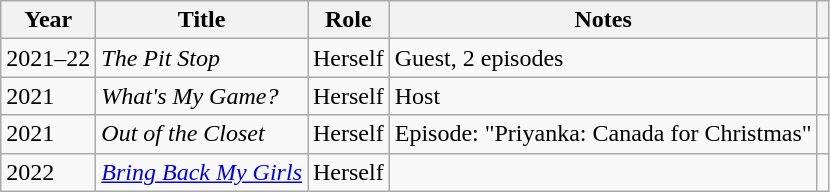<table class="wikitable plainrowheaders sortable">
<tr>
<th scope="col">Year</th>
<th scope="col">Title</th>
<th scope="col">Role</th>
<th scope="col">Notes</th>
<th style="text-align: center;" class="unsortable"></th>
</tr>
<tr>
<td>2021–22</td>
<td><em>The Pit Stop</em></td>
<td>Herself</td>
<td>Guest, 2 episodes</td>
<td style="text-align: center;"></td>
</tr>
<tr>
<td>2021</td>
<td><em>What's My Game?</em></td>
<td>Herself</td>
<td>Host</td>
<td style="text-align: center;"></td>
</tr>
<tr>
<td>2021</td>
<td><em>Out of the Closet</em></td>
<td>Herself</td>
<td>Episode: "Priyanka: Canada for Christmas"</td>
<td style="text-align: center;"></td>
</tr>
<tr>
<td>2022</td>
<td><em><a href='#'>Bring Back My Girls</a></em></td>
<td>Herself</td>
<td></td>
<td></td>
</tr>
</table>
